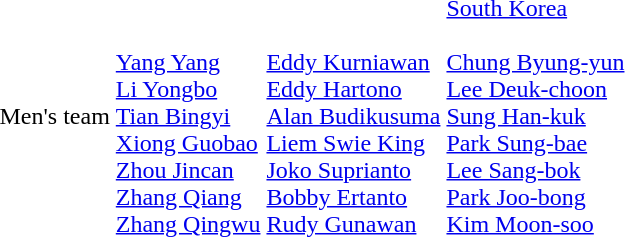<table>
<tr>
<td>Men's team</td>
<td><br><br><a href='#'>Yang Yang</a><br>
<a href='#'>Li Yongbo</a><br>
<a href='#'>Tian Bingyi</a><br>
<a href='#'>Xiong Guobao</a><br>
<a href='#'>Zhou Jincan</a><br>
<a href='#'>Zhang Qiang</a><br>
<a href='#'>Zhang Qingwu</a></td>
<td><br><br><a href='#'>Eddy Kurniawan</a><br>
<a href='#'>Eddy Hartono</a><br>
<a href='#'>Alan Budikusuma</a><br>
<a href='#'>Liem Swie King</a><br>
<a href='#'>Joko Suprianto</a><br>
<a href='#'>Bobby Ertanto</a><br>
<a href='#'>Rudy Gunawan</a></td>
<td> <a href='#'>South Korea</a><br><br><a href='#'>Chung Byung-yun</a><br>
<a href='#'>Lee Deuk-choon</a><br>
<a href='#'>Sung Han-kuk</a><br>
<a href='#'>Park Sung-bae</a><br>
<a href='#'>Lee Sang-bok</a><br>
<a href='#'>Park Joo-bong</a> <br> 
<a href='#'>Kim Moon-soo</a></td>
</tr>
</table>
